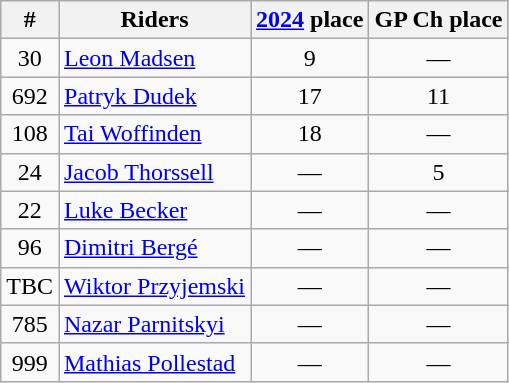<table class="wikitable" style="text-align:center">
<tr>
<th>#</th>
<th>Riders</th>
<th><a href='#'>2024</a> place</th>
<th>GP Ch place</th>
</tr>
<tr>
<td>30</td>
<td align=left> <a href='#'>Leon Madsen</a></td>
<td>9</td>
<td>—</td>
</tr>
<tr>
<td>692</td>
<td align=left> <a href='#'>Patryk Dudek</a></td>
<td>17</td>
<td>11</td>
</tr>
<tr>
<td>108</td>
<td align=left> <a href='#'>Tai Woffinden</a></td>
<td>18</td>
<td>—</td>
</tr>
<tr>
<td>24</td>
<td align=left> <a href='#'>Jacob Thorssell</a></td>
<td>—</td>
<td>5</td>
</tr>
<tr>
<td>22</td>
<td align=left> <a href='#'>Luke Becker</a></td>
<td>—</td>
<td>—</td>
</tr>
<tr>
<td>96</td>
<td align=left> <a href='#'>Dimitri Bergé</a></td>
<td>—</td>
<td>—</td>
</tr>
<tr>
<td>TBC</td>
<td align=left> <a href='#'>Wiktor Przyjemski</a></td>
<td>—</td>
<td>—</td>
</tr>
<tr>
<td>785</td>
<td align=left> <a href='#'>Nazar Parnitskyi</a></td>
<td>—</td>
<td>—</td>
</tr>
<tr>
<td>999</td>
<td align=left> <a href='#'>Mathias Pollestad</a></td>
<td>—</td>
<td>—</td>
</tr>
</table>
